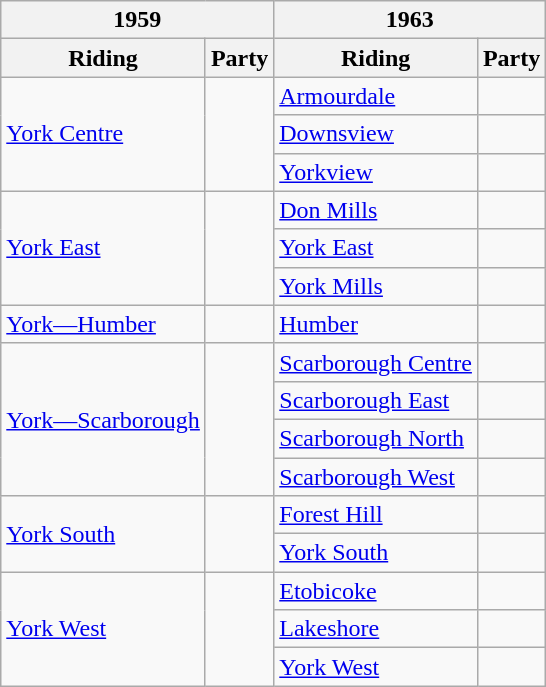<table class="wikitable">
<tr>
<th colspan="2">1959</th>
<th colspan="3">1963</th>
</tr>
<tr>
<th>Riding</th>
<th>Party</th>
<th>Riding</th>
<th>Party</th>
</tr>
<tr>
<td rowspan="3"><a href='#'>York Centre</a></td>
<td rowspan="3"></td>
<td><a href='#'>Armourdale</a></td>
<td></td>
</tr>
<tr>
<td><a href='#'>Downsview</a></td>
<td></td>
</tr>
<tr>
<td><a href='#'>Yorkview</a></td>
<td></td>
</tr>
<tr>
<td rowspan="3"><a href='#'>York East</a></td>
<td rowspan="3"></td>
<td><a href='#'>Don Mills</a></td>
<td></td>
</tr>
<tr>
<td><a href='#'>York East</a></td>
<td></td>
</tr>
<tr>
<td><a href='#'>York Mills</a></td>
<td></td>
</tr>
<tr>
<td><a href='#'>York—Humber</a></td>
<td></td>
<td><a href='#'>Humber</a></td>
<td></td>
</tr>
<tr>
<td rowspan="4"><a href='#'>York—Scarborough</a></td>
<td rowspan="4"></td>
<td><a href='#'>Scarborough Centre</a></td>
<td></td>
</tr>
<tr>
<td><a href='#'>Scarborough East</a></td>
<td></td>
</tr>
<tr>
<td><a href='#'>Scarborough North</a></td>
<td></td>
</tr>
<tr>
<td><a href='#'>Scarborough West</a></td>
<td></td>
</tr>
<tr>
<td rowspan="2"><a href='#'>York South</a></td>
<td rowspan="2"></td>
<td><a href='#'>Forest Hill</a></td>
<td></td>
</tr>
<tr>
<td><a href='#'>York South</a></td>
<td></td>
</tr>
<tr>
<td rowspan="3"><a href='#'>York West</a></td>
<td rowspan="3"></td>
<td><a href='#'>Etobicoke</a></td>
<td></td>
</tr>
<tr>
<td><a href='#'>Lakeshore</a></td>
<td></td>
</tr>
<tr>
<td><a href='#'>York West</a></td>
<td></td>
</tr>
</table>
